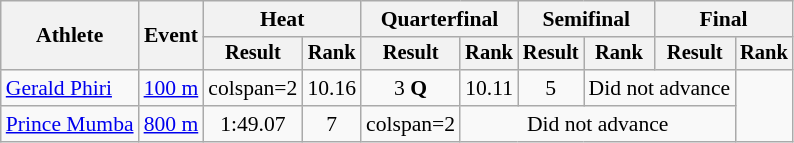<table class="wikitable" style="font-size:90%">
<tr>
<th rowspan="2">Athlete</th>
<th rowspan="2">Event</th>
<th colspan="2">Heat</th>
<th colspan="2">Quarterfinal</th>
<th colspan="2">Semifinal</th>
<th colspan="2">Final</th>
</tr>
<tr style="font-size:95%">
<th>Result</th>
<th>Rank</th>
<th>Result</th>
<th>Rank</th>
<th>Result</th>
<th>Rank</th>
<th>Result</th>
<th>Rank</th>
</tr>
<tr align=center>
<td align=left><a href='#'>Gerald Phiri</a></td>
<td align=left><a href='#'>100 m</a></td>
<td>colspan=2 </td>
<td>10.16</td>
<td>3 <strong>Q</strong></td>
<td>10.11</td>
<td>5</td>
<td colspan=2>Did not advance</td>
</tr>
<tr align=center>
<td align=left><a href='#'>Prince Mumba</a></td>
<td align=left><a href='#'>800 m</a></td>
<td>1:49.07</td>
<td>7</td>
<td>colspan=2 </td>
<td colspan=4>Did not advance</td>
</tr>
</table>
